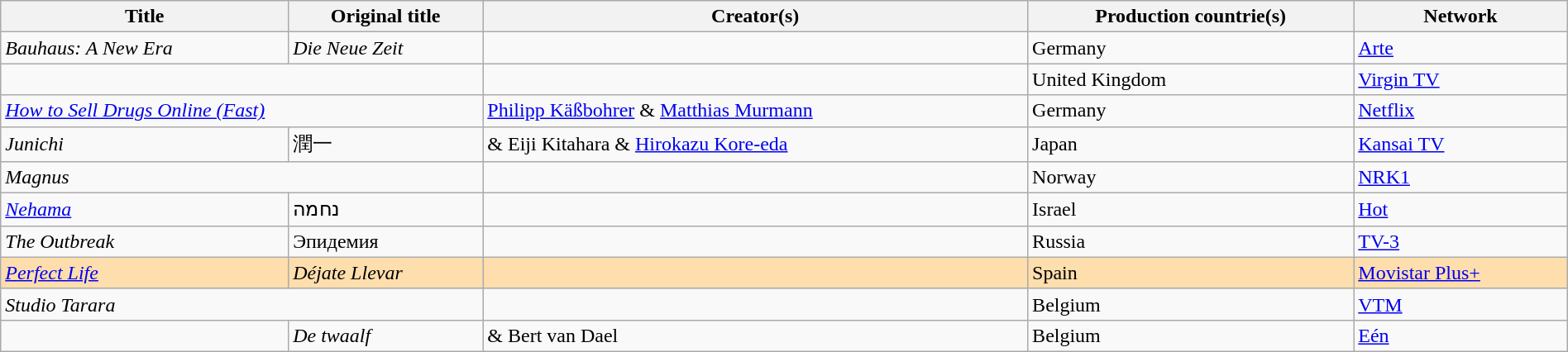<table class="sortable wikitable" style="width:100%; margin-bottom:4px">
<tr>
<th scope="col">Title</th>
<th scope="col">Original title</th>
<th scope="col">Creator(s)</th>
<th scope="col">Production countrie(s)</th>
<th scope="col">Network</th>
</tr>
<tr>
<td><em>Bauhaus: A New Era</em></td>
<td><em>Die Neue Zeit</em></td>
<td></td>
<td>Germany</td>
<td><a href='#'>Arte</a></td>
</tr>
<tr>
<td colspan="2"><em></em></td>
<td></td>
<td>United Kingdom</td>
<td><a href='#'>Virgin TV</a></td>
</tr>
<tr>
<td colspan="2"><em><a href='#'>How to Sell Drugs Online (Fast)</a></em></td>
<td><a href='#'>Philipp Käßbohrer</a> & <a href='#'>Matthias Murmann</a></td>
<td>Germany</td>
<td><a href='#'>Netflix</a></td>
</tr>
<tr>
<td><em>Junichi</em></td>
<td>潤一</td>
<td> & Eiji Kitahara & <a href='#'>Hirokazu Kore-eda</a></td>
<td>Japan</td>
<td><a href='#'>Kansai TV</a></td>
</tr>
<tr>
<td colspan="2"><em>Magnus</em></td>
<td></td>
<td>Norway</td>
<td><a href='#'>NRK1</a></td>
</tr>
<tr>
<td><em><a href='#'>Nehama</a></em></td>
<td>נחמה</td>
<td></td>
<td>Israel</td>
<td><a href='#'>Hot</a></td>
</tr>
<tr>
<td><em>The Outbreak</em></td>
<td>Эпидемия</td>
<td></td>
<td>Russia</td>
<td><a href='#'>TV-3</a></td>
</tr>
<tr style="background:#FFDEAD;">
<td><em><a href='#'>Perfect Life</a></em></td>
<td><em>Déjate Llevar</em></td>
<td></td>
<td>Spain</td>
<td><a href='#'>Movistar Plus+</a></td>
</tr>
<tr>
<td colspan="2"><em>Studio Tarara</em></td>
<td></td>
<td>Belgium</td>
<td><a href='#'>VTM</a></td>
</tr>
<tr>
<td><em></em></td>
<td><em>De twaalf</em></td>
<td> & Bert van Dael</td>
<td>Belgium</td>
<td><a href='#'>Eén</a></td>
</tr>
</table>
